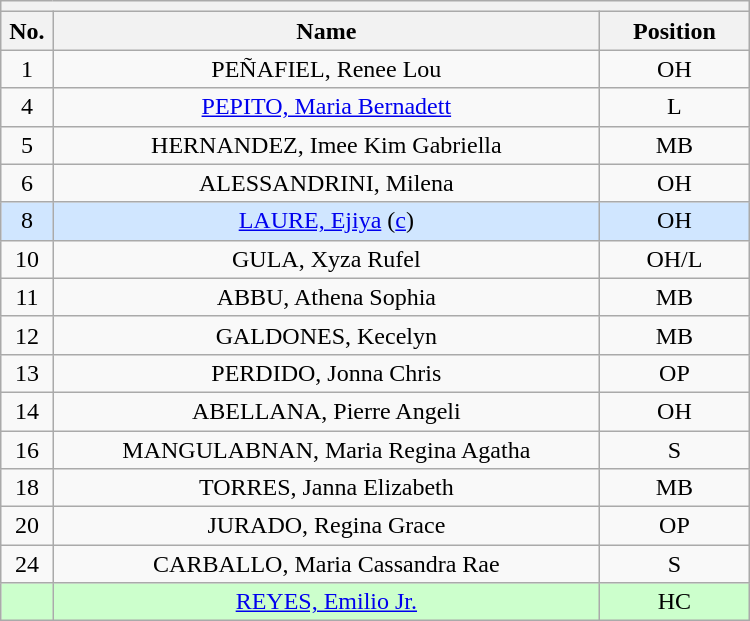<table class="wikitable mw-collapsible mw-collapsed" style="text-align:center; width:500px; border:none">
<tr>
<th style="text-align:center" colspan="3"></th>
</tr>
<tr>
<th style="width:7%">No.</th>
<th>Name</th>
<th style="width:20%">Position</th>
</tr>
<tr>
<td>1</td>
<td>PEÑAFIEL, Renee Lou</td>
<td>OH</td>
</tr>
<tr>
<td>4</td>
<td><a href='#'>PEPITO, Maria Bernadett</a></td>
<td>L</td>
</tr>
<tr>
<td>5</td>
<td>HERNANDEZ, Imee Kim Gabriella</td>
<td>MB</td>
</tr>
<tr>
<td>6</td>
<td>ALESSANDRINI, Milena</td>
<td>OH</td>
</tr>
<tr bgcolor=#D0E6FF>
<td>8</td>
<td><a href='#'>LAURE, Ejiya</a> (<a href='#'>c</a>)</td>
<td>OH</td>
</tr>
<tr>
<td>10</td>
<td>GULA, Xyza Rufel</td>
<td>OH/L</td>
</tr>
<tr>
<td>11</td>
<td>ABBU, Athena Sophia</td>
<td>MB</td>
</tr>
<tr>
<td>12</td>
<td>GALDONES, Kecelyn</td>
<td>MB</td>
</tr>
<tr>
<td>13</td>
<td>PERDIDO, Jonna Chris</td>
<td>OP</td>
</tr>
<tr>
<td>14</td>
<td>ABELLANA, Pierre Angeli</td>
<td>OH</td>
</tr>
<tr>
<td>16</td>
<td>MANGULABNAN, Maria Regina Agatha</td>
<td>S</td>
</tr>
<tr>
<td>18</td>
<td>TORRES, Janna Elizabeth</td>
<td>MB</td>
</tr>
<tr>
<td>20</td>
<td>JURADO, Regina Grace</td>
<td>OP</td>
</tr>
<tr>
<td>24</td>
<td>CARBALLO, Maria Cassandra Rae</td>
<td>S</td>
</tr>
<tr bgcolor=#CCFFCC>
<td></td>
<td><a href='#'>REYES, Emilio Jr.</a></td>
<td>HC</td>
</tr>
</table>
